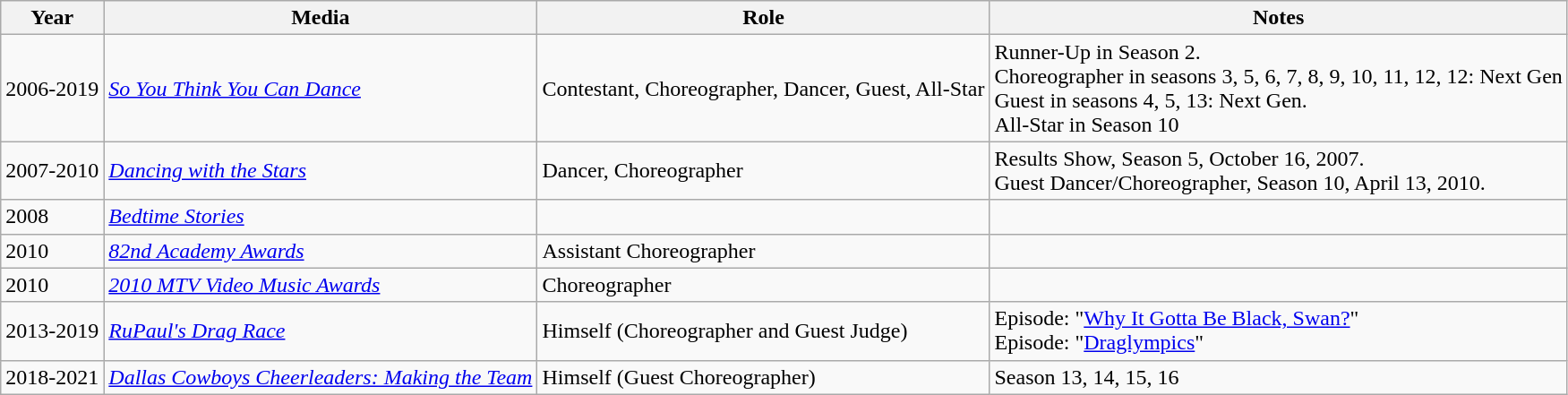<table class="wikitable">
<tr>
<th>Year</th>
<th>Media</th>
<th>Role</th>
<th>Notes</th>
</tr>
<tr>
<td>2006-2019</td>
<td><em><a href='#'>So You Think You Can Dance</a></em></td>
<td>Contestant, Choreographer, Dancer, Guest, All-Star</td>
<td>Runner-Up in Season 2.<br>Choreographer in seasons 3, 5, 6, 7, 8, 9, 10, 11, 12, 12: Next Gen<br>Guest in seasons 4, 5, 13: Next Gen.<br>All-Star in Season 10</td>
</tr>
<tr>
<td>2007-2010</td>
<td><em><a href='#'>Dancing with the Stars</a></em></td>
<td>Dancer, Choreographer</td>
<td>Results Show, Season 5, October 16, 2007.<br>Guest Dancer/Choreographer, Season 10, April 13, 2010.</td>
</tr>
<tr>
<td>2008</td>
<td><em><a href='#'>Bedtime Stories</a></em></td>
<td></td>
<td></td>
</tr>
<tr>
<td>2010</td>
<td><em><a href='#'>82nd Academy Awards</a></em></td>
<td>Assistant Choreographer</td>
<td></td>
</tr>
<tr>
<td>2010</td>
<td><em><a href='#'>2010 MTV Video Music Awards</a></em></td>
<td>Choreographer</td>
<td></td>
</tr>
<tr>
<td>2013-2019</td>
<td><em><a href='#'>RuPaul's Drag Race</a></em></td>
<td>Himself (Choreographer and Guest Judge)</td>
<td>Episode: "<a href='#'>Why It Gotta Be Black, Swan?</a>"<br>Episode: "<a href='#'>Draglympics</a>"</td>
</tr>
<tr>
<td>2018-2021</td>
<td><em><a href='#'>Dallas Cowboys Cheerleaders: Making the Team</a></em></td>
<td>Himself (Guest Choreographer)</td>
<td>Season 13, 14, 15, 16</td>
</tr>
</table>
